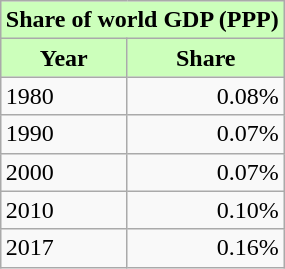<table class="wikitable" style="float: right; margin-left: 10px">
<tr>
<th style="text-align:center; background:#cfb;" colspan="2">Share of world GDP (PPP)</th>
</tr>
<tr>
<th style="background:#cfb;">Year</th>
<th style="background:#cfb;">Share</th>
</tr>
<tr>
<td style="text-align:left;">1980</td>
<td style="text-align:right;">0.08%</td>
</tr>
<tr>
<td style="text-align:left;">1990</td>
<td style="text-align:right;">0.07%</td>
</tr>
<tr>
<td>2000</td>
<td style="text-align:right;">0.07%</td>
</tr>
<tr>
<td>2010</td>
<td style="text-align:right;">0.10%</td>
</tr>
<tr>
<td style="text-align:left;">2017</td>
<td style="text-align:right;">0.16%</td>
</tr>
</table>
